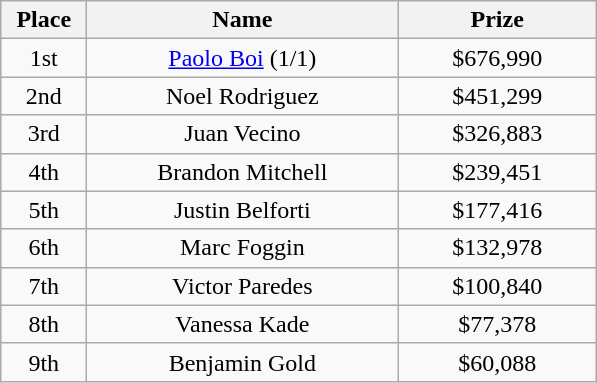<table class="wikitable">
<tr>
<th width="50">Place</th>
<th width="200">Name</th>
<th width="125">Prize</th>
</tr>
<tr>
<td align=center>1st</td>
<td align=center> <a href='#'>Paolo Boi</a> (1/1)</td>
<td align=center>$676,990</td>
</tr>
<tr>
<td align=center>2nd</td>
<td align=center> Noel Rodriguez</td>
<td align=center>$451,299</td>
</tr>
<tr>
<td align=center>3rd</td>
<td align=center> Juan Vecino</td>
<td align=center>$326,883</td>
</tr>
<tr>
<td align=center>4th</td>
<td align=center> Brandon Mitchell</td>
<td align=center>$239,451</td>
</tr>
<tr>
<td align=center>5th</td>
<td align=center> Justin Belforti</td>
<td align=center>$177,416</td>
</tr>
<tr>
<td align=center>6th</td>
<td align=center> Marc Foggin</td>
<td align=center>$132,978</td>
</tr>
<tr>
<td align=center>7th</td>
<td align=center> Victor Paredes</td>
<td align=center>$100,840</td>
</tr>
<tr>
<td align=center>8th</td>
<td align=center> Vanessa Kade</td>
<td align=center>$77,378</td>
</tr>
<tr>
<td align=center>9th</td>
<td align=center> Benjamin Gold</td>
<td align=center>$60,088</td>
</tr>
</table>
